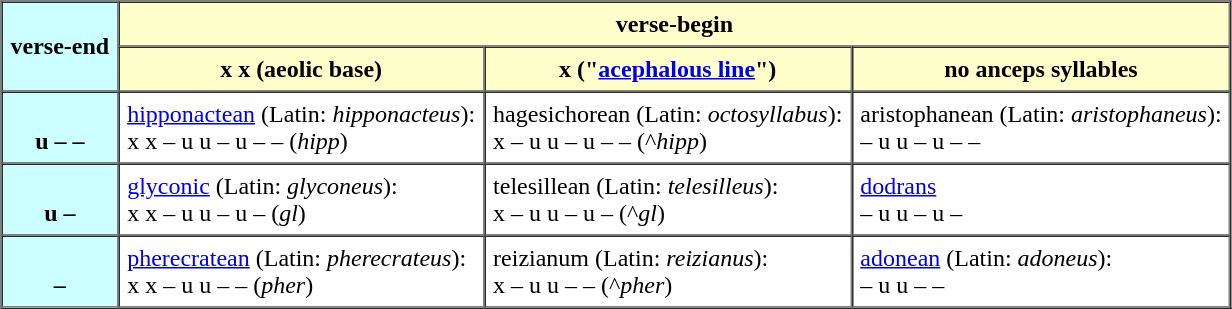<table border="1" cellpadding="5" cellspacing="0">
<tr>
<th colspan="1" rowspan=2 style="background:#ccffff;">verse-end</th>
<th colspan="3" style="background:#ffffcc;">verse-begin</th>
</tr>
<tr>
<th style="background:#ffffcc;">x x (aeolic base)</th>
<th style="background:#ffffcc;">x ("<a href='#'>acephalous line</a>")</th>
<th style="background:#ffffcc;">no anceps syllables</th>
</tr>
<tr>
<th style="background:#ccffff;"><br>u – –</th>
<td><a href='#'>hipponactean</a> (Latin: <em>hipponacteus</em>):<br>x x – u u – u – – (<em>hipp</em>)</td>
<td>hagesichorean (Latin: <em>octosyllabus</em>):<br>x – u u – u – – (^<em>hipp</em>)</td>
<td>aristophanean (Latin: <em>aristophaneus</em>):<br>– u u – u – –</td>
</tr>
<tr>
<th style="background:#ccffff;"><br>u –</th>
<td><a href='#'>glyconic</a> (Latin: <em>glyconeus</em>):<br>x x – u u – u – (<em>gl</em>)</td>
<td>telesillean (Latin: <em>telesilleus</em>):<br>x – u u – u – (^<em>gl</em>)</td>
<td><a href='#'>dodrans</a><br>– u u – u –</td>
</tr>
<tr>
<th style="background:#ccffff;"><br>–</th>
<td><a href='#'>pherecratean</a> (Latin: <em>pherecrateus</em>):<br>x x – u u – – (<em>pher</em>)</td>
<td>reizianum (Latin: <em>reizianus</em>):<br>x – u u – – (^<em>pher</em>)</td>
<td><a href='#'>adonean</a> (Latin: <em>adoneus</em>):<br>– u u – –</td>
</tr>
<tr>
</tr>
</table>
